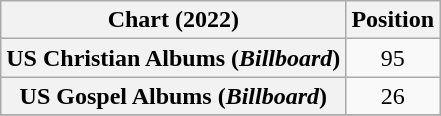<table class="wikitable plainrowheaders" style="text-align:center">
<tr>
<th scope="col">Chart (2022)</th>
<th scope="col">Position</th>
</tr>
<tr>
<th scope="row">US Christian Albums (<em>Billboard</em>)</th>
<td>95</td>
</tr>
<tr>
<th scope="row">US Gospel Albums (<em>Billboard</em>)</th>
<td>26</td>
</tr>
<tr>
</tr>
</table>
